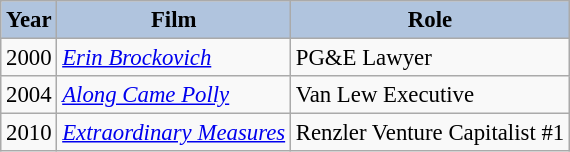<table class="wikitable" style="font-size:95%;">
<tr>
<th style="background:#B0C4DE;">Year</th>
<th style="background:#B0C4DE;">Film</th>
<th style="background:#B0C4DE;">Role</th>
</tr>
<tr>
<td>2000</td>
<td><em><a href='#'>Erin Brockovich</a></em></td>
<td>PG&E Lawyer</td>
</tr>
<tr>
<td>2004</td>
<td><em><a href='#'>Along Came Polly</a></em></td>
<td>Van Lew Executive</td>
</tr>
<tr>
<td>2010</td>
<td><em><a href='#'>Extraordinary Measures</a></em></td>
<td>Renzler Venture Capitalist #1</td>
</tr>
</table>
